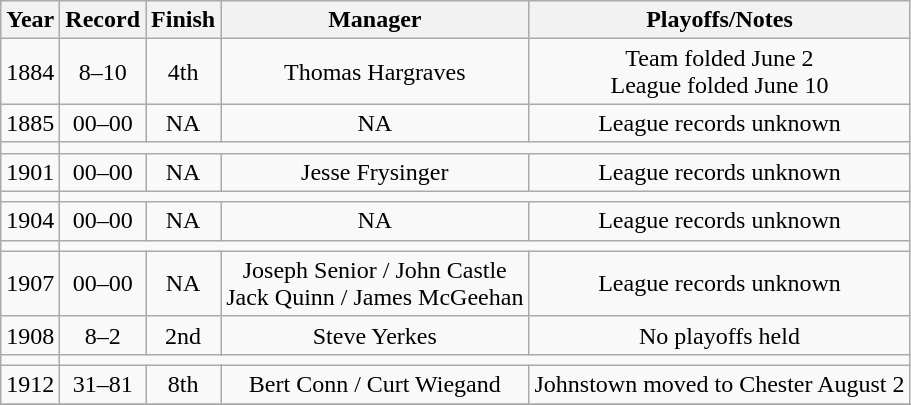<table class="wikitable" style="text-align:center">
<tr>
<th>Year</th>
<th>Record</th>
<th>Finish</th>
<th>Manager</th>
<th>Playoffs/Notes</th>
</tr>
<tr>
<td>1884</td>
<td>8–10</td>
<td>4th</td>
<td>Thomas Hargraves</td>
<td>Team folded June 2<br> League folded June 10</td>
</tr>
<tr>
<td>1885</td>
<td>00–00</td>
<td>NA</td>
<td>NA</td>
<td>League records unknown</td>
</tr>
<tr>
<td></td>
</tr>
<tr>
<td>1901</td>
<td>00–00</td>
<td>NA</td>
<td>Jesse Frysinger</td>
<td>League records unknown</td>
</tr>
<tr>
<td></td>
</tr>
<tr>
<td>1904</td>
<td>00–00</td>
<td>NA</td>
<td>NA</td>
<td>League records unknown</td>
</tr>
<tr>
<td></td>
</tr>
<tr>
<td>1907</td>
<td>00–00</td>
<td>NA</td>
<td>Joseph Senior / John Castle <br> Jack Quinn / James McGeehan</td>
<td>League records unknown</td>
</tr>
<tr>
<td>1908</td>
<td>8–2</td>
<td>2nd</td>
<td>Steve Yerkes</td>
<td>No playoffs held</td>
</tr>
<tr>
<td></td>
</tr>
<tr>
<td>1912</td>
<td>31–81</td>
<td>8th</td>
<td>Bert Conn / Curt Wiegand</td>
<td>Johnstown moved to Chester August 2</td>
</tr>
<tr>
</tr>
</table>
